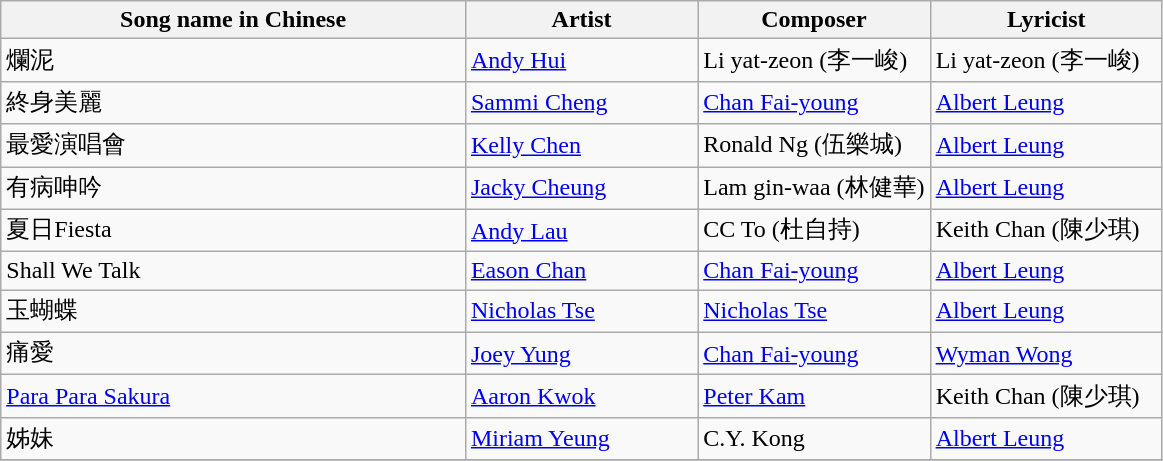<table class="wikitable">
<tr>
<th width=40%>Song name in Chinese</th>
<th width=20%>Artist</th>
<th width=20%>Composer</th>
<th width=20%>Lyricist</th>
</tr>
<tr>
<td>爛泥</td>
<td><a href='#'>Andy Hui</a></td>
<td>Li yat-zeon (李一峻)</td>
<td>Li yat-zeon (李一峻)</td>
</tr>
<tr>
<td>終身美麗</td>
<td><a href='#'>Sammi Cheng</a></td>
<td><a href='#'>Chan Fai-young</a></td>
<td><a href='#'>Albert Leung</a></td>
</tr>
<tr>
<td>最愛演唱會</td>
<td><a href='#'>Kelly Chen</a></td>
<td>Ronald Ng (伍樂城)</td>
<td><a href='#'>Albert Leung</a></td>
</tr>
<tr>
<td>有病呻吟</td>
<td><a href='#'>Jacky Cheung</a></td>
<td>Lam gin-waa (林健華)</td>
<td><a href='#'>Albert Leung</a></td>
</tr>
<tr>
<td>夏日Fiesta</td>
<td><a href='#'>Andy Lau</a></td>
<td>CC To (杜自持)</td>
<td>Keith Chan (陳少琪)</td>
</tr>
<tr>
<td>Shall We Talk</td>
<td><a href='#'>Eason Chan</a></td>
<td><a href='#'>Chan Fai-young</a></td>
<td><a href='#'>Albert Leung</a></td>
</tr>
<tr>
<td>玉蝴蝶</td>
<td><a href='#'>Nicholas Tse</a></td>
<td><a href='#'>Nicholas Tse</a></td>
<td><a href='#'>Albert Leung</a></td>
</tr>
<tr>
<td>痛愛</td>
<td><a href='#'>Joey Yung</a></td>
<td><a href='#'>Chan Fai-young</a></td>
<td><a href='#'>Wyman Wong</a></td>
</tr>
<tr>
<td><a href='#'>Para Para Sakura</a></td>
<td><a href='#'>Aaron Kwok</a></td>
<td><a href='#'>Peter Kam</a></td>
<td>Keith Chan (陳少琪)</td>
</tr>
<tr>
<td>姊妹</td>
<td><a href='#'>Miriam Yeung</a></td>
<td>C.Y. Kong</td>
<td><a href='#'>Albert Leung</a></td>
</tr>
<tr>
</tr>
</table>
